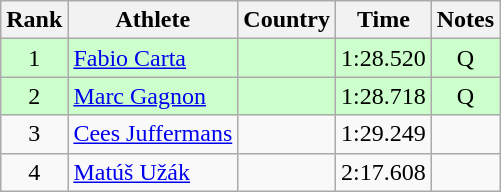<table class="wikitable sortable" style="text-align:center">
<tr>
<th>Rank</th>
<th>Athlete</th>
<th>Country</th>
<th>Time</th>
<th>Notes</th>
</tr>
<tr bgcolor=ccffcc>
<td>1</td>
<td align=left><a href='#'>Fabio Carta</a></td>
<td align=left></td>
<td>1:28.520</td>
<td>Q</td>
</tr>
<tr bgcolor=ccffcc>
<td>2</td>
<td align=left><a href='#'>Marc Gagnon</a></td>
<td align=left></td>
<td>1:28.718</td>
<td>Q</td>
</tr>
<tr>
<td>3</td>
<td align=left><a href='#'>Cees Juffermans</a></td>
<td align=left></td>
<td>1:29.249</td>
<td></td>
</tr>
<tr>
<td>4</td>
<td align=left><a href='#'>Matúš Užák</a></td>
<td align=left></td>
<td>2:17.608</td>
<td></td>
</tr>
</table>
